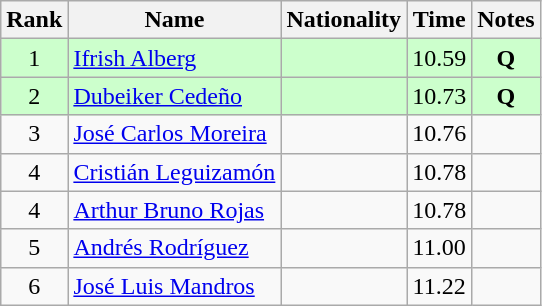<table class="wikitable sortable" style="text-align:center">
<tr>
<th>Rank</th>
<th>Name</th>
<th>Nationality</th>
<th>Time</th>
<th>Notes</th>
</tr>
<tr bgcolor=ccffcc>
<td align=center>1</td>
<td align=left><a href='#'>Ifrish Alberg</a></td>
<td align=left></td>
<td>10.59</td>
<td><strong>Q</strong></td>
</tr>
<tr bgcolor=ccffcc>
<td align=center>2</td>
<td align=left><a href='#'>Dubeiker Cedeño</a></td>
<td align=left></td>
<td>10.73</td>
<td><strong>Q</strong></td>
</tr>
<tr>
<td align=center>3</td>
<td align=left><a href='#'>José Carlos Moreira</a></td>
<td align=left></td>
<td>10.76</td>
<td></td>
</tr>
<tr>
<td align=center>4</td>
<td align=left><a href='#'>Cristián Leguizamón</a></td>
<td align=left></td>
<td>10.78</td>
<td></td>
</tr>
<tr>
<td align=center>4</td>
<td align=left><a href='#'>Arthur Bruno Rojas</a></td>
<td align=left></td>
<td>10.78</td>
<td></td>
</tr>
<tr>
<td align=center>5</td>
<td align=left><a href='#'>Andrés Rodríguez</a></td>
<td align=left></td>
<td>11.00</td>
<td></td>
</tr>
<tr>
<td align=center>6</td>
<td align=left><a href='#'>José Luis Mandros</a></td>
<td align=left></td>
<td>11.22</td>
<td></td>
</tr>
</table>
